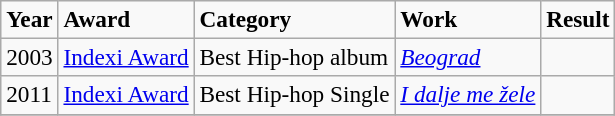<table class="sortable wikitable" style="font-size:97%;">
<tr>
<td><strong>Year</strong></td>
<td><strong>Award</strong></td>
<td><strong>Category</strong></td>
<td><strong>Work</strong></td>
<td><strong>Result</strong></td>
</tr>
<tr>
<td>2003</td>
<td><a href='#'>Indexi Award</a></td>
<td>Best Hip-hop album</td>
<td><em><a href='#'>Beograd</a></em></td>
<td></td>
</tr>
<tr>
<td>2011</td>
<td><a href='#'>Indexi Award</a></td>
<td>Best Hip-hop Single</td>
<td><em><a href='#'>I dalje me žele</a></em></td>
<td></td>
</tr>
<tr>
</tr>
</table>
